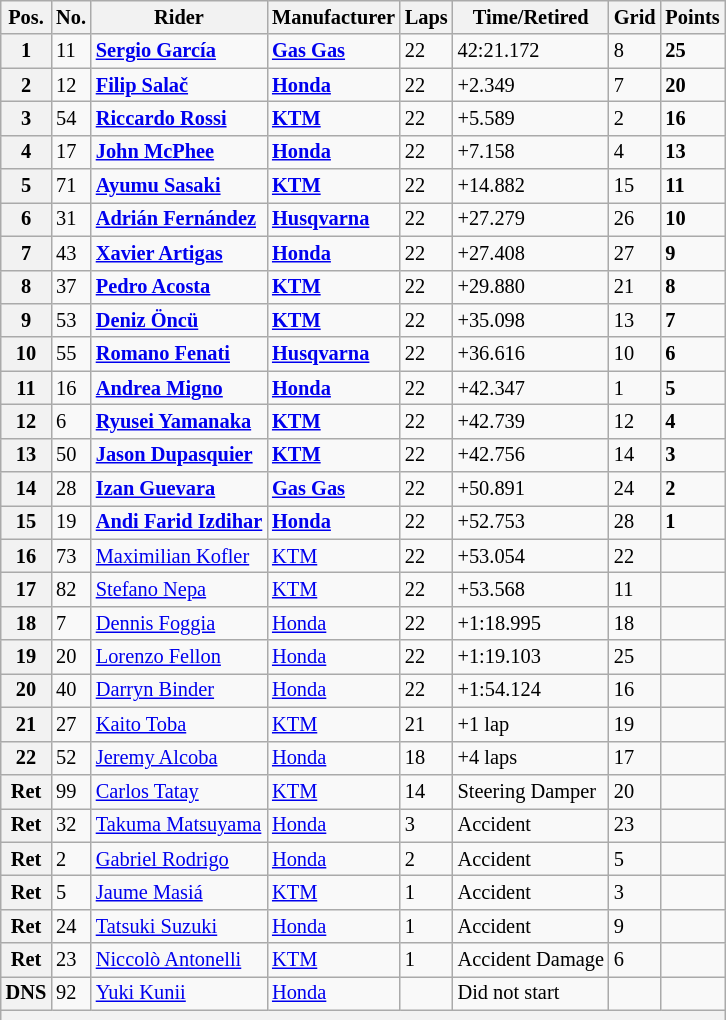<table class="wikitable" style="font-size:85%;">
<tr>
<th>Pos.</th>
<th>No.</th>
<th>Rider</th>
<th>Manufacturer</th>
<th>Laps</th>
<th>Time/Retired</th>
<th>Grid</th>
<th>Points</th>
</tr>
<tr>
<th>1</th>
<td>11</td>
<td> <strong><a href='#'>Sergio García</a></strong></td>
<td><strong><a href='#'>Gas Gas</a></strong></td>
<td>22</td>
<td>42:21.172</td>
<td>8</td>
<td><strong>25</strong></td>
</tr>
<tr>
<th>2</th>
<td>12</td>
<td> <strong><a href='#'>Filip Salač</a></strong></td>
<td><strong><a href='#'>Honda</a></strong></td>
<td>22</td>
<td>+2.349</td>
<td>7</td>
<td><strong>20</strong></td>
</tr>
<tr>
<th>3</th>
<td>54</td>
<td> <strong><a href='#'>Riccardo Rossi</a></strong></td>
<td><strong><a href='#'>KTM</a></strong></td>
<td>22</td>
<td>+5.589</td>
<td>2</td>
<td><strong>16</strong></td>
</tr>
<tr>
<th>4</th>
<td>17</td>
<td> <strong><a href='#'>John McPhee</a></strong></td>
<td><strong><a href='#'>Honda</a></strong></td>
<td>22</td>
<td>+7.158</td>
<td>4</td>
<td><strong>13</strong></td>
</tr>
<tr>
<th>5</th>
<td>71</td>
<td> <strong><a href='#'>Ayumu Sasaki</a></strong></td>
<td><strong><a href='#'>KTM</a></strong></td>
<td>22</td>
<td>+14.882</td>
<td>15</td>
<td><strong>11</strong></td>
</tr>
<tr>
<th>6</th>
<td>31</td>
<td> <strong><a href='#'>Adrián Fernández</a></strong></td>
<td><strong><a href='#'>Husqvarna</a></strong></td>
<td>22</td>
<td>+27.279</td>
<td>26</td>
<td><strong>10</strong></td>
</tr>
<tr>
<th>7</th>
<td>43</td>
<td> <strong><a href='#'>Xavier Artigas</a></strong></td>
<td><strong><a href='#'>Honda</a></strong></td>
<td>22</td>
<td>+27.408</td>
<td>27</td>
<td><strong>9</strong></td>
</tr>
<tr>
<th>8</th>
<td>37</td>
<td> <strong><a href='#'>Pedro Acosta</a></strong></td>
<td><strong><a href='#'>KTM</a></strong></td>
<td>22</td>
<td>+29.880</td>
<td>21</td>
<td><strong>8</strong></td>
</tr>
<tr>
<th>9</th>
<td>53</td>
<td> <strong><a href='#'>Deniz Öncü</a></strong></td>
<td><strong><a href='#'>KTM</a></strong></td>
<td>22</td>
<td>+35.098</td>
<td>13</td>
<td><strong>7</strong></td>
</tr>
<tr>
<th>10</th>
<td>55</td>
<td> <strong><a href='#'>Romano Fenati</a></strong></td>
<td><strong><a href='#'>Husqvarna</a></strong></td>
<td>22</td>
<td>+36.616</td>
<td>10</td>
<td><strong>6</strong></td>
</tr>
<tr>
<th>11</th>
<td>16</td>
<td> <strong><a href='#'>Andrea Migno</a></strong></td>
<td><strong><a href='#'>Honda</a></strong></td>
<td>22</td>
<td>+42.347</td>
<td>1</td>
<td><strong>5</strong></td>
</tr>
<tr>
<th>12</th>
<td>6</td>
<td> <strong><a href='#'>Ryusei Yamanaka</a></strong></td>
<td><strong><a href='#'>KTM</a></strong></td>
<td>22</td>
<td>+42.739</td>
<td>12</td>
<td><strong>4</strong></td>
</tr>
<tr>
<th>13</th>
<td>50</td>
<td> <strong><a href='#'>Jason Dupasquier</a></strong></td>
<td><strong><a href='#'>KTM</a></strong></td>
<td>22</td>
<td>+42.756</td>
<td>14</td>
<td><strong>3</strong></td>
</tr>
<tr>
<th>14</th>
<td>28</td>
<td> <strong><a href='#'>Izan Guevara</a></strong></td>
<td><strong><a href='#'>Gas Gas</a></strong></td>
<td>22</td>
<td>+50.891</td>
<td>24</td>
<td><strong>2</strong></td>
</tr>
<tr>
<th>15</th>
<td>19</td>
<td> <strong><a href='#'>Andi Farid Izdihar</a></strong></td>
<td><strong><a href='#'>Honda</a></strong></td>
<td>22</td>
<td>+52.753</td>
<td>28</td>
<td><strong>1</strong></td>
</tr>
<tr>
<th>16</th>
<td>73</td>
<td> <a href='#'>Maximilian Kofler</a></td>
<td><a href='#'>KTM</a></td>
<td>22</td>
<td>+53.054</td>
<td>22</td>
<td></td>
</tr>
<tr>
<th>17</th>
<td>82</td>
<td> <a href='#'>Stefano Nepa</a></td>
<td><a href='#'>KTM</a></td>
<td>22</td>
<td>+53.568</td>
<td>11</td>
<td></td>
</tr>
<tr>
<th>18</th>
<td>7</td>
<td> <a href='#'>Dennis Foggia</a></td>
<td><a href='#'>Honda</a></td>
<td>22</td>
<td>+1:18.995</td>
<td>18</td>
<td></td>
</tr>
<tr>
<th>19</th>
<td>20</td>
<td> <a href='#'>Lorenzo Fellon</a></td>
<td><a href='#'>Honda</a></td>
<td>22</td>
<td>+1:19.103</td>
<td>25</td>
<td></td>
</tr>
<tr>
<th>20</th>
<td>40</td>
<td> <a href='#'>Darryn Binder</a></td>
<td><a href='#'>Honda</a></td>
<td>22</td>
<td>+1:54.124</td>
<td>16</td>
<td></td>
</tr>
<tr>
<th>21</th>
<td>27</td>
<td> <a href='#'>Kaito Toba</a></td>
<td><a href='#'>KTM</a></td>
<td>21</td>
<td>+1 lap</td>
<td>19</td>
<td></td>
</tr>
<tr>
<th>22</th>
<td>52</td>
<td> <a href='#'>Jeremy Alcoba</a></td>
<td><a href='#'>Honda</a></td>
<td>18</td>
<td>+4 laps</td>
<td>17</td>
<td></td>
</tr>
<tr>
<th>Ret</th>
<td>99</td>
<td> <a href='#'>Carlos Tatay</a></td>
<td><a href='#'>KTM</a></td>
<td>14</td>
<td>Steering Damper</td>
<td>20</td>
<td></td>
</tr>
<tr>
<th>Ret</th>
<td>32</td>
<td> <a href='#'>Takuma Matsuyama</a></td>
<td><a href='#'>Honda</a></td>
<td>3</td>
<td>Accident</td>
<td>23</td>
<td></td>
</tr>
<tr>
<th>Ret</th>
<td>2</td>
<td> <a href='#'>Gabriel Rodrigo</a></td>
<td><a href='#'>Honda</a></td>
<td>2</td>
<td>Accident</td>
<td>5</td>
<td></td>
</tr>
<tr>
<th>Ret</th>
<td>5</td>
<td> <a href='#'>Jaume Masiá</a></td>
<td><a href='#'>KTM</a></td>
<td>1</td>
<td>Accident</td>
<td>3</td>
<td></td>
</tr>
<tr>
<th>Ret</th>
<td>24</td>
<td> <a href='#'>Tatsuki Suzuki</a></td>
<td><a href='#'>Honda</a></td>
<td>1</td>
<td>Accident</td>
<td>9</td>
<td></td>
</tr>
<tr>
<th>Ret</th>
<td>23</td>
<td> <a href='#'>Niccolò Antonelli</a></td>
<td><a href='#'>KTM</a></td>
<td>1</td>
<td>Accident Damage</td>
<td>6</td>
<td></td>
</tr>
<tr>
<th>DNS</th>
<td>92</td>
<td> <a href='#'>Yuki Kunii</a></td>
<td><a href='#'>Honda</a></td>
<td></td>
<td>Did not start</td>
<td></td>
<td></td>
</tr>
<tr>
<th colspan=8></th>
</tr>
</table>
